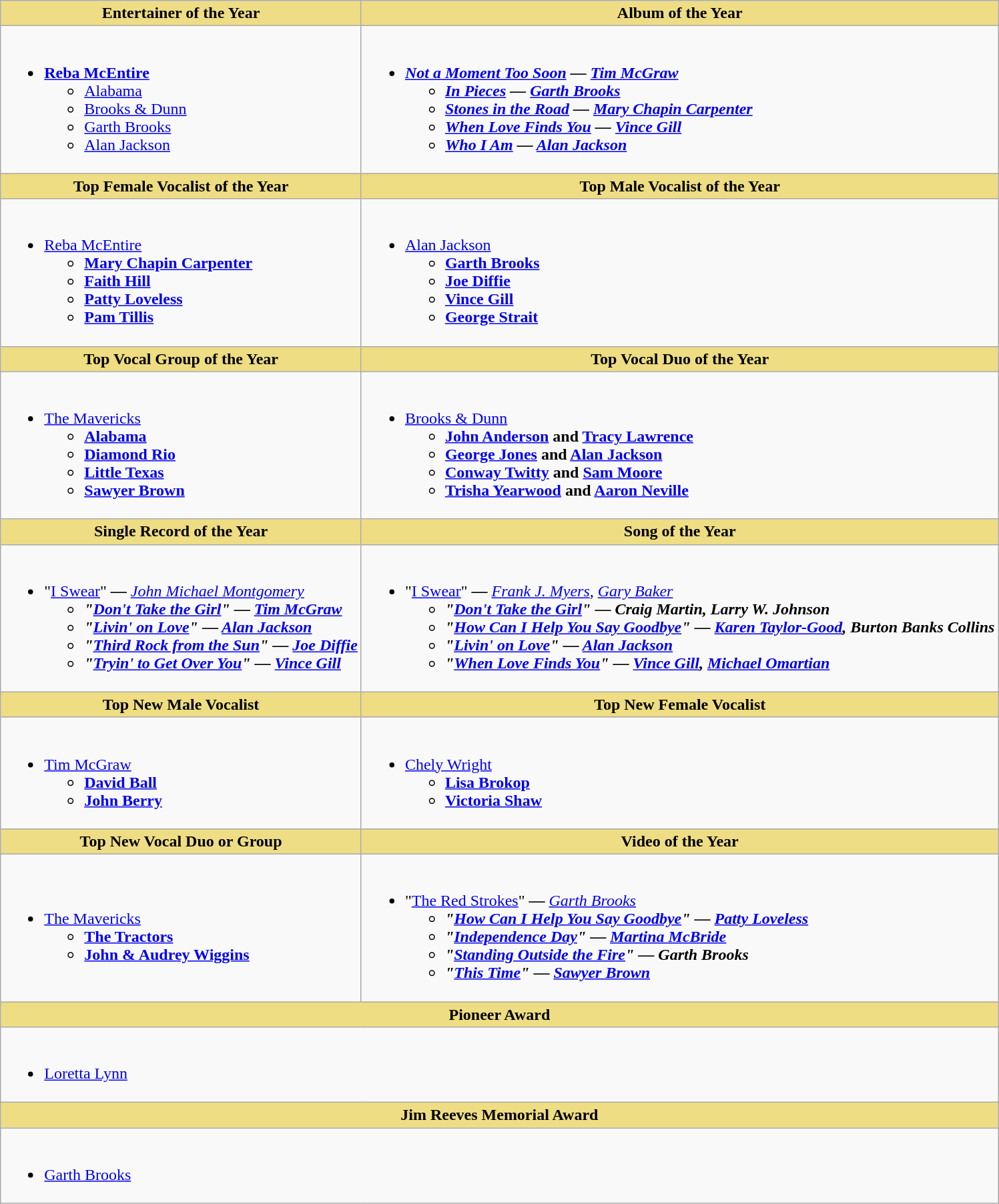<table class="wikitable">
<tr>
<th style="background:#EEDD85; width=50%">Entertainer of the Year</th>
<th style="background:#EEDD85; width=50%">Album of the Year</th>
</tr>
<tr>
<td style="vertical-align:top"><br><ul><li><strong><a href='#'>Reba McEntire</a></strong><ul><li><a href='#'>Alabama</a></li><li><a href='#'>Brooks & Dunn</a></li><li><a href='#'>Garth Brooks</a></li><li><a href='#'>Alan Jackson</a></li></ul></li></ul></td>
<td style="vertical-align:top"><br><ul><li><strong><em><a href='#'>Not a Moment Too Soon</a><em> — <a href='#'>Tim McGraw</a><strong><ul><li></em><a href='#'>In Pieces</a><em> — <a href='#'>Garth Brooks</a></li><li></em><a href='#'>Stones in the Road</a><em> — <a href='#'>Mary Chapin Carpenter</a></li><li></em><a href='#'>When Love Finds You</a><em> — <a href='#'>Vince Gill</a></li><li></em><a href='#'>Who I Am</a><em> — <a href='#'>Alan Jackson</a></li></ul></li></ul></td>
</tr>
<tr>
<th style="background:#EEDD82; width=50%">Top Female Vocalist of the Year</th>
<th style="background:#EEDD82; width=50%">Top Male Vocalist of the Year</th>
</tr>
<tr>
<td style="vertical-align:top"><br><ul><li></strong><a href='#'>Reba McEntire</a><strong><ul><li><a href='#'>Mary Chapin Carpenter</a></li><li><a href='#'>Faith Hill</a></li><li><a href='#'>Patty Loveless</a></li><li><a href='#'>Pam Tillis</a></li></ul></li></ul></td>
<td style="vertical-align:top"><br><ul><li></strong><a href='#'>Alan Jackson</a><strong><ul><li><a href='#'>Garth Brooks</a></li><li><a href='#'>Joe Diffie</a></li><li><a href='#'>Vince Gill</a></li><li><a href='#'>George Strait</a></li></ul></li></ul></td>
</tr>
<tr>
<th style="background:#EEDD82; width=50%">Top Vocal Group of the Year</th>
<th style="background:#EEDD82; width=50%">Top Vocal Duo of the Year</th>
</tr>
<tr>
<td style="vertical-align:top"><br><ul><li></strong><a href='#'>The Mavericks</a><strong><ul><li><a href='#'>Alabama</a></li><li><a href='#'>Diamond Rio</a></li><li><a href='#'>Little Texas</a></li><li><a href='#'>Sawyer Brown</a></li></ul></li></ul></td>
<td style="vertical-align:top"><br><ul><li></strong><a href='#'>Brooks & Dunn</a><strong><ul><li><a href='#'>John Anderson</a> and <a href='#'>Tracy Lawrence</a></li><li><a href='#'>George Jones</a> and <a href='#'>Alan Jackson</a></li><li><a href='#'>Conway Twitty</a> and <a href='#'>Sam Moore</a></li><li><a href='#'>Trisha Yearwood</a> and <a href='#'>Aaron Neville</a></li></ul></li></ul></td>
</tr>
<tr>
<th style="background:#EEDD82; width=50%">Single Record of the Year</th>
<th style="background:#EEDD82; width=50%">Song of the Year</th>
</tr>
<tr>
<td style="vertical-align:top"><br><ul><li></strong>"<a href='#'>I Swear</a>"<strong> </em>—<em> </strong><a href='#'>John Michael Montgomery</a><strong><ul><li>"<a href='#'>Don't Take the Girl</a>" </em>—<em> <a href='#'>Tim McGraw</a></li><li>"<a href='#'>Livin' on Love</a>" </em>—<em> <a href='#'>Alan Jackson</a></li><li>"<a href='#'>Third Rock from the Sun</a>" </em>—<em> <a href='#'>Joe Diffie</a></li><li>"<a href='#'>Tryin' to Get Over You</a>" </em>—<em> <a href='#'>Vince Gill</a></li></ul></li></ul></td>
<td style="vertical-align:top"><br><ul><li></strong>"<a href='#'>I Swear</a>"<strong> </em>—<em> </strong><a href='#'>Frank J. Myers</a>, <a href='#'>Gary Baker</a><strong><ul><li>"<a href='#'>Don't Take the Girl</a>" </em>—<em> Craig Martin, Larry W. Johnson</li><li>"<a href='#'>How Can I Help You Say Goodbye</a>" </em>—<em> <a href='#'>Karen Taylor-Good</a>, Burton Banks Collins</li><li>"<a href='#'>Livin' on Love</a>" </em>—<em> <a href='#'>Alan Jackson</a></li><li>"<a href='#'>When Love Finds You</a>" </em>—<em> <a href='#'>Vince Gill</a>, <a href='#'>Michael Omartian</a></li></ul></li></ul></td>
</tr>
<tr>
<th style="background:#EEDD82; width=50%">Top New Male Vocalist</th>
<th style="background:#EEDD82; width=50%">Top New Female Vocalist</th>
</tr>
<tr>
<td style="vertical-align:top"><br><ul><li></strong><a href='#'>Tim McGraw</a><strong><ul><li><a href='#'>David Ball</a></li><li><a href='#'>John Berry</a></li></ul></li></ul></td>
<td style="vertical-align:top"><br><ul><li></strong><a href='#'>Chely Wright</a><strong><ul><li><a href='#'>Lisa Brokop</a></li><li><a href='#'>Victoria Shaw</a></li></ul></li></ul></td>
</tr>
<tr>
<th style="background:#EEDD85; width=50%">Top New Vocal Duo or Group</th>
<th style="background:#EEDD85; width=50%">Video of the Year</th>
</tr>
<tr>
<td><br><ul><li></strong><a href='#'>The Mavericks</a><strong><ul><li><a href='#'>The Tractors</a></li><li><a href='#'>John & Audrey Wiggins</a></li></ul></li></ul></td>
<td><br><ul><li></strong>"<a href='#'>The Red Strokes</a>"<strong> </em>—<em> </strong><a href='#'>Garth Brooks</a><strong><ul><li>"<a href='#'>How Can I Help You Say Goodbye</a>" </em>—<em> <a href='#'>Patty Loveless</a></li><li>"<a href='#'>Independence Day</a>" </em>—<em> <a href='#'>Martina McBride</a></li><li>"<a href='#'>Standing Outside the Fire</a>" </em>—<em> Garth Brooks</li><li>"<a href='#'>This Time</a>" </em>—<em> <a href='#'>Sawyer Brown</a></li></ul></li></ul></td>
</tr>
<tr>
<th colspan="2" style="background:#EEDD82; width=50%">Pioneer Award</th>
</tr>
<tr>
<td colspan="2"><br><ul><li></strong><a href='#'>Loretta Lynn</a><strong></li></ul></td>
</tr>
<tr>
<th colspan="2" style="background:#EEDD82; width=50%">Jim Reeves Memorial Award</th>
</tr>
<tr>
<td colspan="2"><br><ul><li></strong><a href='#'>Garth Brooks</a><strong></li></ul></td>
</tr>
</table>
